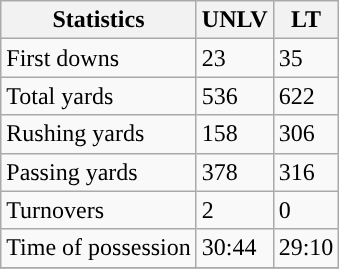<table class="wikitable">
<tr>
<th>Statistics</th>
<th>UNLV</th>
<th>LT</th>
</tr>
<tr>
<td>First downs</td>
<td>23</td>
<td>35</td>
</tr>
<tr>
<td>Total yards</td>
<td>536</td>
<td>622</td>
</tr>
<tr>
<td>Rushing yards</td>
<td>158</td>
<td>306</td>
</tr>
<tr>
<td>Passing yards</td>
<td>378</td>
<td>316</td>
</tr>
<tr>
<td>Turnovers</td>
<td>2</td>
<td>0</td>
</tr>
<tr>
<td>Time of possession</td>
<td>30:44</td>
<td>29:10</td>
</tr>
<tr>
</tr>
</table>
